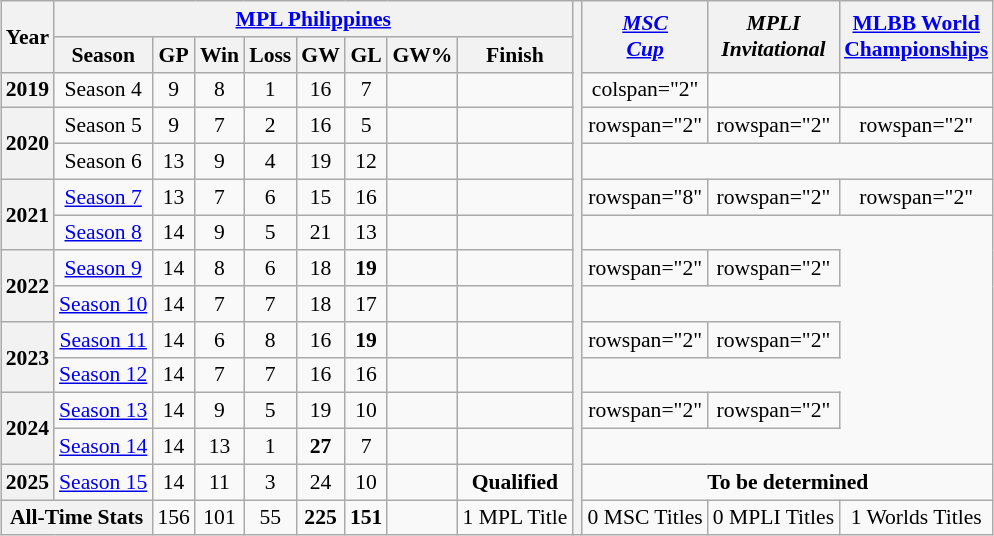<table class="wikitable" style="text-align:center; margin-left:auto; margin-right: auto; font-size:90%;">
<tr>
<th rowspan="2">Year</th>
<th colspan="8"><a href='#'>MPL Philippines</a></th>
<th rowspan="15"></th>
<th rowspan="2"><a href='#'><em>MSC <br> Cup</em></a></th>
<th rowspan="2"><em>MPLI <br> Invitational</em></th>
<th rowspan="2"><a href='#'>MLBB World <br> Championships</a></th>
</tr>
<tr>
<th>Season</th>
<th>GP</th>
<th>Win</th>
<th>Loss</th>
<th>GW</th>
<th>GL</th>
<th>GW%</th>
<th>Finish</th>
</tr>
<tr>
<th>2019</th>
<td>Season 4</td>
<td>9</td>
<td>8</td>
<td>1</td>
<td>16</td>
<td>7</td>
<td></td>
<td></td>
<td>colspan="2" </td>
<td></td>
</tr>
<tr>
<th rowspan="2">2020</th>
<td>Season 5</td>
<td>9</td>
<td>7</td>
<td>2</td>
<td>16</td>
<td>5</td>
<td></td>
<td></td>
<td>rowspan="2" </td>
<td>rowspan="2" </td>
<td>rowspan="2" </td>
</tr>
<tr>
<td>Season 6</td>
<td>13</td>
<td>9</td>
<td>4</td>
<td>19</td>
<td>12</td>
<td></td>
<td></td>
</tr>
<tr>
<th rowspan="2">2021</th>
<td><a href='#'>Season 7</a></td>
<td>13</td>
<td>7</td>
<td>6</td>
<td>15</td>
<td>16</td>
<td></td>
<td></td>
<td>rowspan="8" </td>
<td>rowspan="2" </td>
<td>rowspan="2" </td>
</tr>
<tr>
<td><a href='#'>Season 8</a></td>
<td>14</td>
<td>9</td>
<td>5</td>
<td>21</td>
<td>13</td>
<td></td>
<td></td>
</tr>
<tr>
<th rowspan="2">2022</th>
<td><a href='#'>Season 9</a></td>
<td>14</td>
<td>8</td>
<td>6</td>
<td>18</td>
<td><strong>19</strong></td>
<td></td>
<td></td>
<td>rowspan="2" </td>
<td>rowspan="2" </td>
</tr>
<tr>
<td><a href='#'>Season 10</a></td>
<td>14</td>
<td>7</td>
<td>7</td>
<td>18</td>
<td>17</td>
<td></td>
<td></td>
</tr>
<tr>
<th rowspan="2">2023</th>
<td><a href='#'>Season 11</a></td>
<td>14</td>
<td>6</td>
<td>8</td>
<td>16</td>
<td><strong>19</strong></td>
<td></td>
<td></td>
<td>rowspan="2" </td>
<td>rowspan="2" </td>
</tr>
<tr>
<td><a href='#'>Season 12</a></td>
<td>14</td>
<td>7</td>
<td>7</td>
<td>16</td>
<td>16</td>
<td></td>
<td></td>
</tr>
<tr>
<th rowspan="2">2024</th>
<td><a href='#'>Season 13</a></td>
<td>14</td>
<td>9</td>
<td>5</td>
<td>19</td>
<td>10</td>
<td></td>
<td></td>
<td>rowspan="2" </td>
<td>rowspan="2" </td>
</tr>
<tr>
<td><a href='#'>Season 14</a></td>
<td>14</td>
<td>13</td>
<td>1</td>
<td><strong>27</strong></td>
<td>7</td>
<td><strong></strong></td>
<td></td>
</tr>
<tr>
<th>2025</th>
<td><a href='#'>Season 15</a></td>
<td>14</td>
<td>11</td>
<td>3</td>
<td>24</td>
<td>10</td>
<td><strong></strong></td>
<td><strong>Qualified</strong></td>
<td colspan="3"><strong>To be determined</strong></td>
</tr>
<tr>
<th colspan="2">All-Time Stats</th>
<td>156</td>
<td>101</td>
<td>55</td>
<td><strong>225</strong></td>
<td><strong>151</strong></td>
<td><strong></strong></td>
<td>1 MPL Title</td>
<td>0 MSC Titles</td>
<td>0 MPLI Titles</td>
<td>1 Worlds Titles</td>
</tr>
</table>
